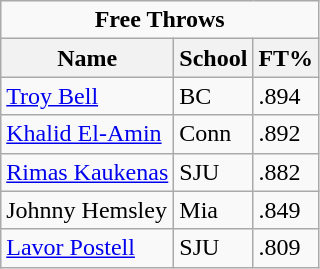<table class="wikitable">
<tr>
<td colspan=3 style="text-align:center;"><strong>Free Throws</strong></td>
</tr>
<tr>
<th>Name</th>
<th>School</th>
<th>FT%</th>
</tr>
<tr>
<td><a href='#'>Troy Bell</a></td>
<td>BC</td>
<td>.894</td>
</tr>
<tr>
<td><a href='#'>Khalid El-Amin</a></td>
<td>Conn</td>
<td>.892</td>
</tr>
<tr>
<td><a href='#'>Rimas Kaukenas</a></td>
<td>SJU</td>
<td>.882</td>
</tr>
<tr>
<td>Johnny Hemsley</td>
<td>Mia</td>
<td>.849</td>
</tr>
<tr>
<td><a href='#'>Lavor Postell</a></td>
<td>SJU</td>
<td>.809</td>
</tr>
</table>
